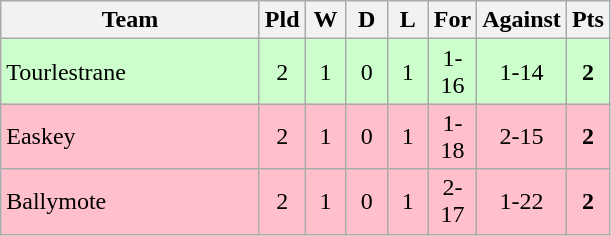<table class="wikitable">
<tr>
<th width=165>Team</th>
<th width=20>Pld</th>
<th width=20>W</th>
<th width=20>D</th>
<th width=20>L</th>
<th width=20>For</th>
<th width=20>Against</th>
<th width=20>Pts</th>
</tr>
<tr align=center style="background:#ccffcc;">
<td style="text-align:left;">Tourlestrane</td>
<td>2</td>
<td>1</td>
<td>0</td>
<td>1</td>
<td>1-16</td>
<td>1-14</td>
<td><strong>2</strong></td>
</tr>
<tr align=center style="background:pink;">
<td style="text-align:left;">Easkey</td>
<td>2</td>
<td>1</td>
<td>0</td>
<td>1</td>
<td>1-18</td>
<td>2-15</td>
<td><strong>2</strong></td>
</tr>
<tr align=center style="background:pink;">
<td style="text-align:left;">Ballymote</td>
<td>2</td>
<td>1</td>
<td>0</td>
<td>1</td>
<td>2-17</td>
<td>1-22</td>
<td><strong>2</strong></td>
</tr>
</table>
